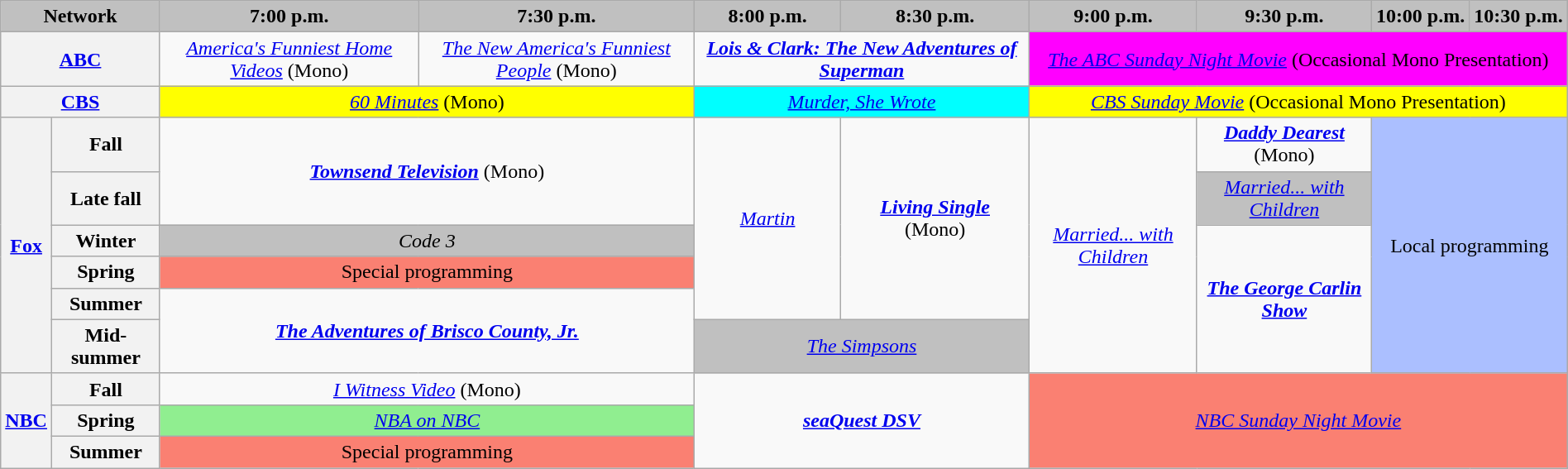<table class="wikitable" style="width:100%;margin-right:0;text-align:center">
<tr>
<th colspan="2" style="background-color:#C0C0C0">Network</th>
<th style="background-color:#C0C0C0;text-align:center">7:00 p.m.</th>
<th style="background-color:#C0C0C0;text-align:center">7:30 p.m.</th>
<th style="background-color:#C0C0C0;text-align:center">8:00 p.m.</th>
<th style="background-color:#C0C0C0;text-align:center">8:30 p.m.</th>
<th style="background-color:#C0C0C0;text-align:center">9:00 p.m.</th>
<th style="background-color:#C0C0C0;text-align:center">9:30 p.m.</th>
<th style="background-color:#C0C0C0;text-align:center">10:00 p.m.</th>
<th style="background-color:#C0C0C0;text-align:center">10:30 p.m.</th>
</tr>
<tr 1993 Winter Olympics>
<th colspan="2"><a href='#'>ABC</a></th>
<td><em><a href='#'>America's Funniest Home Videos</a></em> (Mono)</td>
<td><em><a href='#'>The New America's Funniest People</a></em> (Mono)</td>
<td colspan="2"><strong><em><a href='#'>Lois & Clark: The New Adventures of Superman</a></em></strong></td>
<td colspan="4" style="background:magenta;"><em><a href='#'>The ABC Sunday Night Movie</a></em> (Occasional Mono Presentation) </td>
</tr>
<tr>
<th colspan="2"><a href='#'>CBS</a></th>
<td colspan="2" style="background:yellow;"><em><a href='#'>60 Minutes</a></em> (Mono) </td>
<td colspan="2" style="background:cyan;"><em><a href='#'>Murder, She Wrote</a></em> </td>
<td colspan="4" style="background:yellow;"><em><a href='#'>CBS Sunday Movie</a></em> (Occasional Mono Presentation) </td>
</tr>
<tr>
<th rowspan="6"><a href='#'>Fox</a></th>
<th>Fall</th>
<td colspan="2" rowspan="2"><strong><em><a href='#'>Townsend Television</a></em></strong> (Mono)</td>
<td rowspan="5"><em><a href='#'>Martin</a></em></td>
<td rowspan="5"><strong><em><a href='#'>Living Single</a></em></strong><br>(Mono)</td>
<td rowspan="6"><em><a href='#'>Married... with Children</a></em></td>
<td><strong><em><a href='#'>Daddy Dearest</a></em></strong><br>(Mono)</td>
<td colspan="2" rowspan="6" style="background:#abbfff;">Local programming</td>
</tr>
<tr>
<th>Late fall</th>
<td style="background:#C0C0C0;"><em><a href='#'>Married... with Children</a></em> </td>
</tr>
<tr>
<th>Winter</th>
<td colspan="2" style="background:#C0C0C0;"><em>Code 3</em> </td>
<td rowspan="4"><strong><em><a href='#'>The George Carlin Show</a></em></strong></td>
</tr>
<tr>
<th>Spring</th>
<td colspan="2" style="background:#FA8072;">Special programming</td>
</tr>
<tr>
<th>Summer</th>
<td rowspan="2" colspan="2"><strong><em><a href='#'>The Adventures of Brisco County, Jr.</a></em></strong></td>
</tr>
<tr>
<th>Mid-summer</th>
<td colspan="2" style="background:#C0C0C0;"><em><a href='#'>The Simpsons</a></em> </td>
</tr>
<tr>
<th rowspan="3"><a href='#'>NBC</a></th>
<th>Fall</th>
<td colspan="2"><em><a href='#'>I Witness Video</a></em> (Mono)</td>
<td colspan="2" rowspan="3"><strong><em><a href='#'>seaQuest DSV</a></em></strong></td>
<td colspan="4" rowspan="3" style="background:#FA8072;"><em><a href='#'>NBC Sunday Night Movie</a></em></td>
</tr>
<tr>
<th>Spring</th>
<td colspan="2" style="background:lightgreen;"><em><a href='#'>NBA on NBC</a></em></td>
</tr>
<tr>
<th>Summer</th>
<td colspan="2" style="background:#FA8072;">Special programming</td>
</tr>
</table>
